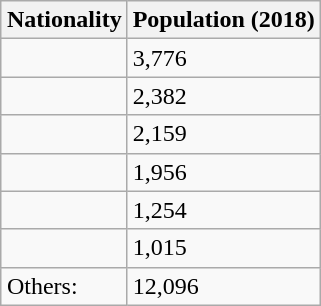<table class="wikitable" style="float:right;">
<tr>
<th>Nationality</th>
<th>Population (2018)</th>
</tr>
<tr>
<td></td>
<td>3,776</td>
</tr>
<tr>
<td></td>
<td>2,382</td>
</tr>
<tr>
<td></td>
<td>2,159</td>
</tr>
<tr>
<td></td>
<td>1,956</td>
</tr>
<tr>
<td></td>
<td>1,254</td>
</tr>
<tr>
<td></td>
<td>1,015</td>
</tr>
<tr>
<td>Others:</td>
<td>12,096</td>
</tr>
</table>
